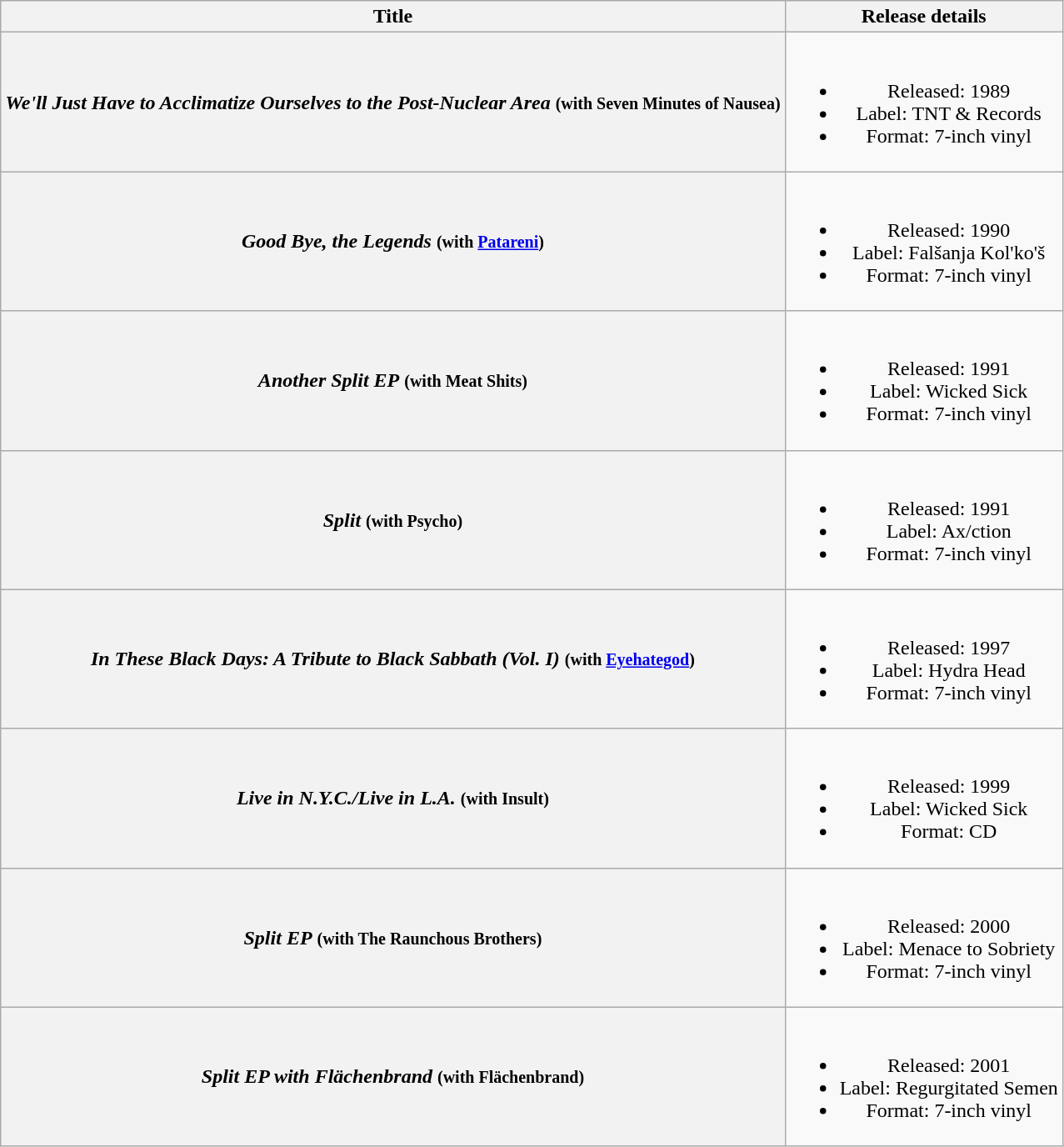<table class="wikitable plainrowheaders" style="text-align:center;">
<tr>
<th scope="col">Title</th>
<th scope="col">Release details</th>
</tr>
<tr>
<th scope="row"><em>We'll Just Have to Acclimatize Ourselves to the Post-Nuclear Area</em> <small>(with Seven Minutes of Nausea)</small></th>
<td><br><ul><li>Released: 1989</li><li>Label: TNT & Records</li><li>Format: 7-inch vinyl</li></ul></td>
</tr>
<tr>
<th scope="row"><em>Good Bye, the Legends</em> <small>(with <a href='#'>Patareni</a>)</small></th>
<td><br><ul><li>Released: 1990</li><li>Label: Falšanja Kol'ko'š</li><li>Format: 7-inch vinyl</li></ul></td>
</tr>
<tr>
<th scope="row"><em>Another Split EP</em> <small>(with Meat Shits)</small></th>
<td><br><ul><li>Released: 1991</li><li>Label: Wicked Sick</li><li>Format: 7-inch vinyl</li></ul></td>
</tr>
<tr>
<th scope="row"><em>Split</em> <small>(with Psycho)</small></th>
<td><br><ul><li>Released: 1991</li><li>Label: Ax/ction</li><li>Format: 7-inch vinyl</li></ul></td>
</tr>
<tr>
<th scope="row"><em>In These Black Days: A Tribute to Black Sabbath (Vol. I)</em> <small>(with <a href='#'>Eyehategod</a>)</small></th>
<td><br><ul><li>Released: 1997</li><li>Label: Hydra Head</li><li>Format: 7-inch vinyl</li></ul></td>
</tr>
<tr>
<th scope="row"><em>Live in N.Y.C./Live in L.A.</em> <small>(with Insult)</small></th>
<td><br><ul><li>Released: 1999</li><li>Label: Wicked Sick</li><li>Format: CD</li></ul></td>
</tr>
<tr>
<th scope="row"><em>Split EP</em> <small>(with The Raunchous Brothers)</small></th>
<td><br><ul><li>Released: 2000</li><li>Label: Menace to Sobriety</li><li>Format: 7-inch vinyl</li></ul></td>
</tr>
<tr>
<th scope="row"><em>Split EP with Flächenbrand</em> <small>(with Flächenbrand)</small></th>
<td><br><ul><li>Released: 2001</li><li>Label: Regurgitated Semen</li><li>Format: 7-inch vinyl</li></ul></td>
</tr>
</table>
